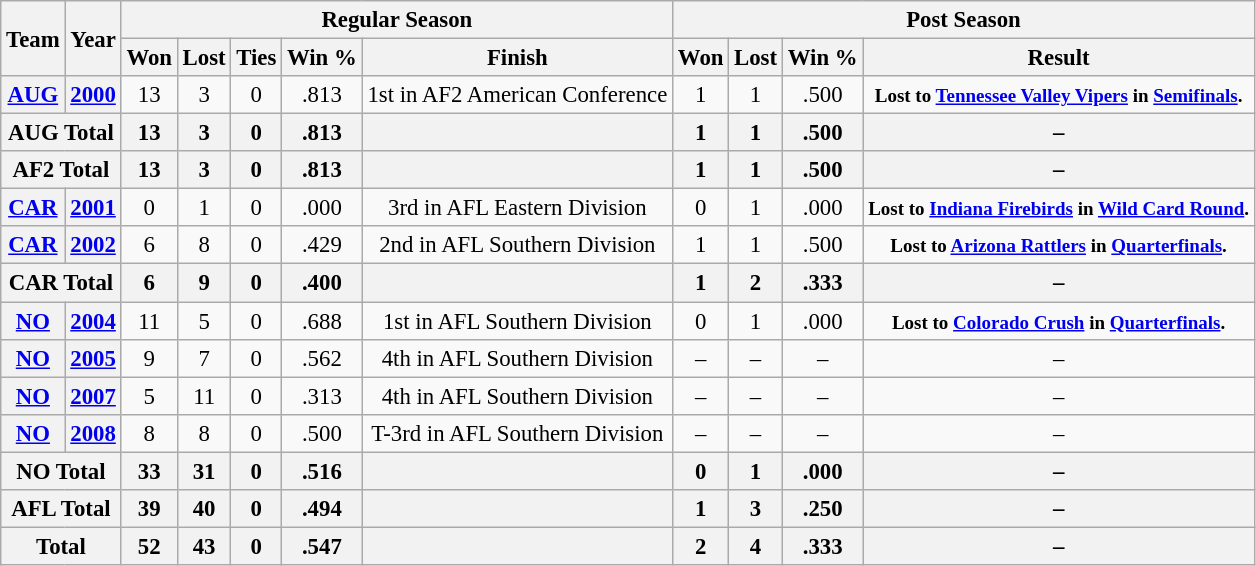<table class="wikitable" style="font-size: 95%; text-align:center;">
<tr>
<th rowspan="2">Team</th>
<th rowspan="2">Year</th>
<th colspan="5">Regular Season</th>
<th colspan="4">Post Season</th>
</tr>
<tr>
<th>Won</th>
<th>Lost</th>
<th>Ties</th>
<th>Win %</th>
<th>Finish</th>
<th>Won</th>
<th>Lost</th>
<th>Win %</th>
<th>Result</th>
</tr>
<tr>
<th><a href='#'>AUG</a></th>
<th><a href='#'>2000</a></th>
<td>13</td>
<td>3</td>
<td>0</td>
<td>.813</td>
<td>1st in AF2 American Conference</td>
<td>1</td>
<td>1</td>
<td>.500</td>
<td><small><strong>Lost to <a href='#'>Tennessee Valley Vipers</a> in <a href='#'>Semifinals</a>.</strong></small></td>
</tr>
<tr>
<th colspan="2">AUG Total</th>
<th>13</th>
<th>3</th>
<th>0</th>
<th>.813</th>
<th></th>
<th>1</th>
<th>1</th>
<th>.500</th>
<th>–</th>
</tr>
<tr>
<th colspan="2">AF2 Total</th>
<th>13</th>
<th>3</th>
<th>0</th>
<th>.813</th>
<th></th>
<th>1</th>
<th>1</th>
<th>.500</th>
<th>–</th>
</tr>
<tr>
<th><a href='#'>CAR</a></th>
<th><a href='#'>2001</a></th>
<td>0</td>
<td>1</td>
<td>0</td>
<td>.000</td>
<td>3rd in AFL Eastern Division</td>
<td>0</td>
<td>1</td>
<td>.000</td>
<td><small><strong>Lost to <a href='#'>Indiana Firebirds</a> in <a href='#'>Wild Card Round</a>.</strong></small></td>
</tr>
<tr>
<th><a href='#'>CAR</a></th>
<th><a href='#'>2002</a></th>
<td>6</td>
<td>8</td>
<td>0</td>
<td>.429</td>
<td>2nd in AFL Southern Division</td>
<td>1</td>
<td>1</td>
<td>.500</td>
<td><small><strong>Lost to <a href='#'>Arizona Rattlers</a> in <a href='#'>Quarterfinals</a>.</strong></small></td>
</tr>
<tr>
<th colspan="2">CAR Total</th>
<th>6</th>
<th>9</th>
<th>0</th>
<th>.400</th>
<th></th>
<th>1</th>
<th>2</th>
<th>.333</th>
<th>–</th>
</tr>
<tr>
<th><a href='#'>NO</a></th>
<th><a href='#'>2004</a></th>
<td>11</td>
<td>5</td>
<td>0</td>
<td>.688</td>
<td>1st in AFL Southern Division</td>
<td>0</td>
<td>1</td>
<td>.000</td>
<td><small><strong>Lost to <a href='#'>Colorado Crush</a> in <a href='#'>Quarterfinals</a>.</strong></small></td>
</tr>
<tr>
<th><a href='#'>NO</a></th>
<th><a href='#'>2005</a></th>
<td>9</td>
<td>7</td>
<td>0</td>
<td>.562</td>
<td>4th in AFL Southern Division</td>
<td>–</td>
<td>–</td>
<td>–</td>
<td>–</td>
</tr>
<tr>
<th><a href='#'>NO</a></th>
<th><a href='#'>2007</a></th>
<td>5</td>
<td>11</td>
<td>0</td>
<td>.313</td>
<td>4th in AFL Southern Division</td>
<td>–</td>
<td>–</td>
<td>–</td>
<td>–</td>
</tr>
<tr>
<th><a href='#'>NO</a></th>
<th><a href='#'>2008</a></th>
<td>8</td>
<td>8</td>
<td>0</td>
<td>.500</td>
<td>T-3rd in AFL Southern Division</td>
<td>–</td>
<td>–</td>
<td>–</td>
<td>–</td>
</tr>
<tr>
<th colspan="2">NO Total</th>
<th>33</th>
<th>31</th>
<th>0</th>
<th>.516</th>
<th></th>
<th>0</th>
<th>1</th>
<th>.000</th>
<th>–</th>
</tr>
<tr>
<th colspan="2">AFL Total</th>
<th>39</th>
<th>40</th>
<th>0</th>
<th>.494</th>
<th></th>
<th>1</th>
<th>3</th>
<th>.250</th>
<th>–</th>
</tr>
<tr>
<th colspan="2">Total</th>
<th>52</th>
<th>43</th>
<th>0</th>
<th>.547</th>
<th></th>
<th>2</th>
<th>4</th>
<th>.333</th>
<th>–</th>
</tr>
</table>
